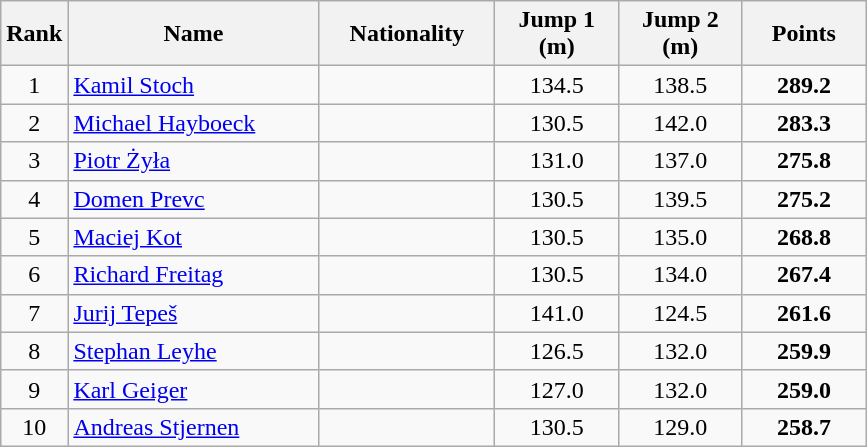<table class="wikitable sortable" style="text-align: center;">
<tr>
<th align=center>Rank</th>
<th width=160>Name</th>
<th width=110>Nationality</th>
<th width=75>Jump 1 (m)</th>
<th width=75>Jump 2 (m)</th>
<th width=75>Points</th>
</tr>
<tr>
<td>1</td>
<td align=left><a href='#'>Kamil Stoch</a></td>
<td align=left></td>
<td>134.5</td>
<td>138.5</td>
<td><strong>289.2</strong></td>
</tr>
<tr>
<td>2</td>
<td align=left><a href='#'>Michael Hayboeck</a></td>
<td align=left></td>
<td>130.5</td>
<td>142.0</td>
<td><strong>283.3</strong></td>
</tr>
<tr>
<td>3</td>
<td align=left><a href='#'>Piotr Żyła</a></td>
<td align=left></td>
<td>131.0</td>
<td>137.0</td>
<td><strong>275.8</strong></td>
</tr>
<tr>
<td>4</td>
<td align=left><a href='#'>Domen Prevc</a></td>
<td align=left></td>
<td>130.5</td>
<td>139.5</td>
<td><strong>275.2</strong></td>
</tr>
<tr>
<td>5</td>
<td align=left><a href='#'>Maciej Kot</a></td>
<td align=left></td>
<td>130.5</td>
<td>135.0</td>
<td><strong>268.8</strong></td>
</tr>
<tr>
<td>6</td>
<td align=left><a href='#'>Richard Freitag</a></td>
<td align=left></td>
<td>130.5</td>
<td>134.0</td>
<td><strong>267.4</strong></td>
</tr>
<tr>
<td>7</td>
<td align=left><a href='#'>Jurij Tepeš</a></td>
<td align=left></td>
<td>141.0</td>
<td>124.5</td>
<td><strong>261.6</strong></td>
</tr>
<tr>
<td>8</td>
<td align=left><a href='#'>Stephan Leyhe</a></td>
<td align=left></td>
<td>126.5</td>
<td>132.0</td>
<td><strong>259.9</strong></td>
</tr>
<tr>
<td>9</td>
<td align=left><a href='#'>Karl Geiger</a></td>
<td align=left></td>
<td>127.0</td>
<td>132.0</td>
<td><strong>259.0</strong></td>
</tr>
<tr>
<td>10</td>
<td align=left><a href='#'>Andreas Stjernen</a></td>
<td align=left></td>
<td>130.5</td>
<td>129.0</td>
<td><strong>258.7</strong></td>
</tr>
</table>
